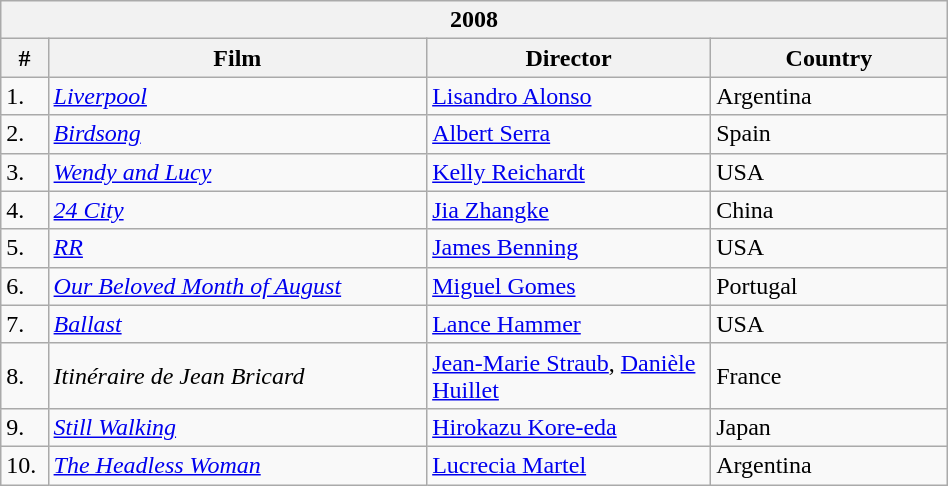<table class="wikitable" style="width:50%;" cellpadding="5">
<tr>
<th colspan=4>2008</th>
</tr>
<tr>
<th style="width:5%;">#</th>
<th style="width:40%;">Film</th>
<th style="width:30%;">Director</th>
<th style="width:25%;">Country</th>
</tr>
<tr>
<td>1.</td>
<td><em><a href='#'>Liverpool</a></em></td>
<td><a href='#'>Lisandro Alonso</a></td>
<td>Argentina</td>
</tr>
<tr>
<td>2.</td>
<td><em><a href='#'>Birdsong</a></em></td>
<td><a href='#'>Albert Serra</a></td>
<td>Spain</td>
</tr>
<tr>
<td>3.</td>
<td><em><a href='#'>Wendy and Lucy</a></em></td>
<td><a href='#'>Kelly Reichardt</a></td>
<td>USA</td>
</tr>
<tr>
<td>4.</td>
<td><em><a href='#'>24 City</a></em></td>
<td><a href='#'>Jia Zhangke</a></td>
<td>China</td>
</tr>
<tr>
<td>5.</td>
<td><em><a href='#'>RR</a></em></td>
<td><a href='#'>James Benning</a></td>
<td>USA</td>
</tr>
<tr>
<td>6.</td>
<td><em><a href='#'>Our Beloved Month of August</a></em></td>
<td><a href='#'>Miguel Gomes</a></td>
<td>Portugal</td>
</tr>
<tr>
<td>7.</td>
<td><em><a href='#'>Ballast</a></em></td>
<td><a href='#'>Lance Hammer</a></td>
<td>USA</td>
</tr>
<tr>
<td>8.</td>
<td><em>Itinéraire de Jean Bricard</em></td>
<td><a href='#'>Jean-Marie Straub</a>, <a href='#'>Danièle Huillet</a></td>
<td>France</td>
</tr>
<tr>
<td>9.</td>
<td><em><a href='#'>Still Walking</a></em></td>
<td><a href='#'>Hirokazu Kore-eda</a></td>
<td>Japan</td>
</tr>
<tr>
<td>10.</td>
<td><em><a href='#'>The Headless Woman</a></em></td>
<td><a href='#'>Lucrecia Martel</a></td>
<td>Argentina</td>
</tr>
</table>
